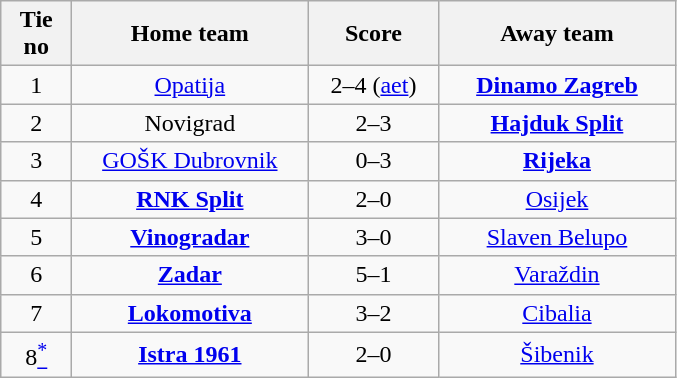<table class="wikitable" style="text-align: center">
<tr>
<th width=40>Tie no</th>
<th width=150>Home team</th>
<th width=80>Score</th>
<th width=150>Away team</th>
</tr>
<tr>
<td>1</td>
<td><a href='#'>Opatija</a></td>
<td>2–4 (<a href='#'>aet</a>)</td>
<td><strong><a href='#'>Dinamo Zagreb</a></strong></td>
</tr>
<tr>
<td>2</td>
<td>Novigrad</td>
<td>2–3</td>
<td><strong><a href='#'>Hajduk Split</a></strong></td>
</tr>
<tr>
<td>3</td>
<td><a href='#'>GOŠK Dubrovnik</a></td>
<td>0–3</td>
<td><strong><a href='#'>Rijeka</a></strong></td>
</tr>
<tr>
<td>4</td>
<td><strong><a href='#'>RNK Split</a></strong></td>
<td>2–0</td>
<td><a href='#'>Osijek</a></td>
</tr>
<tr>
<td>5</td>
<td><strong><a href='#'>Vinogradar</a></strong></td>
<td>3–0</td>
<td><a href='#'>Slaven Belupo</a></td>
</tr>
<tr>
<td>6</td>
<td><strong><a href='#'>Zadar</a></strong></td>
<td>5–1</td>
<td><a href='#'>Varaždin</a></td>
</tr>
<tr>
<td>7</td>
<td><strong><a href='#'>Lokomotiva</a></strong></td>
<td>3–2</td>
<td><a href='#'>Cibalia</a></td>
</tr>
<tr>
<td>8<a href='#'><sup>*</sup></a></td>
<td><strong><a href='#'>Istra 1961</a></strong></td>
<td>2–0</td>
<td><a href='#'>Šibenik</a></td>
</tr>
</table>
